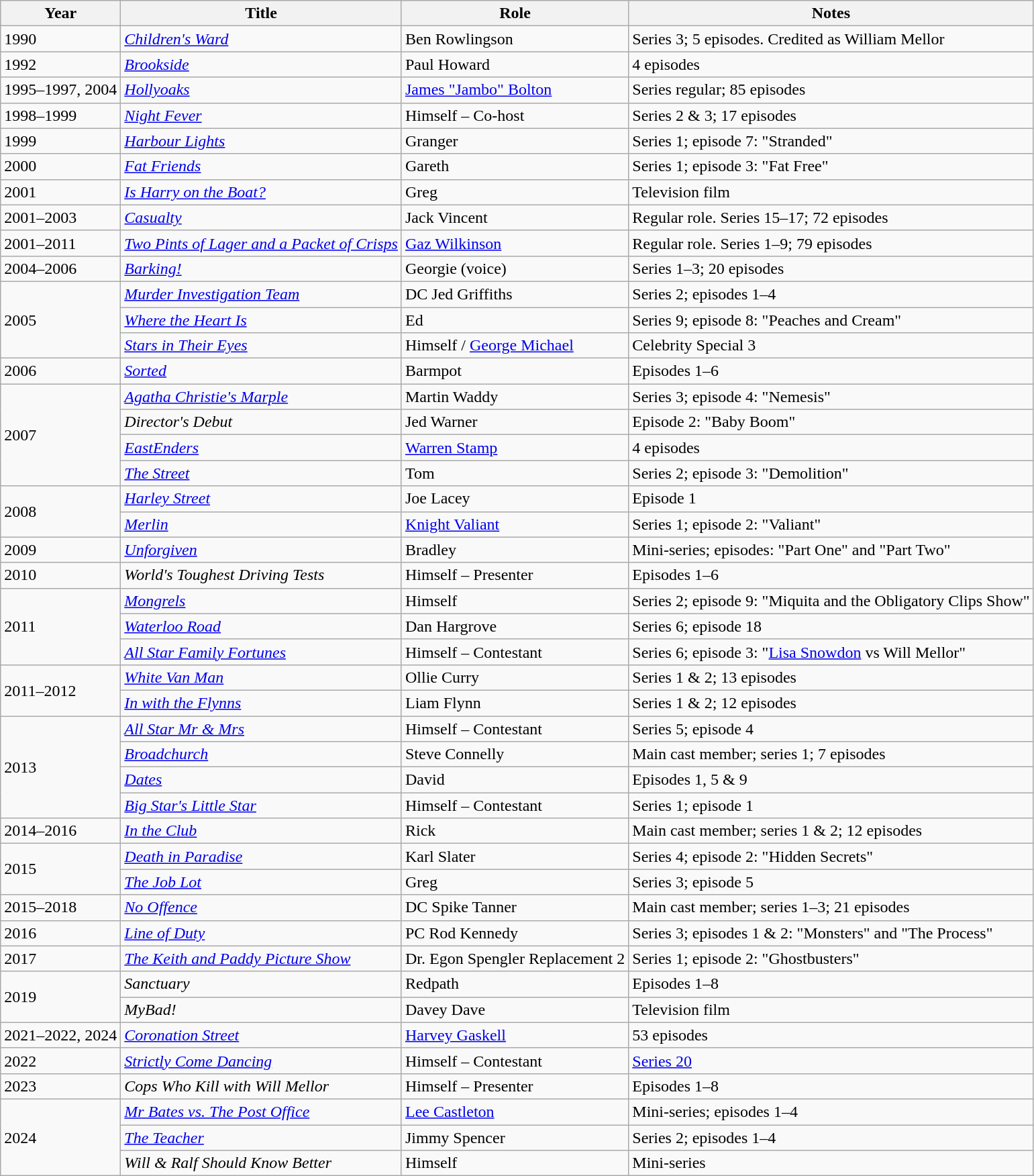<table class="wikitable sortable">
<tr>
<th>Year</th>
<th>Title</th>
<th>Role</th>
<th class="unsortable">Notes</th>
</tr>
<tr>
<td>1990</td>
<td><em><a href='#'>Children's Ward</a></em></td>
<td>Ben Rowlingson</td>
<td>Series 3; 5 episodes. Credited as William Mellor</td>
</tr>
<tr>
<td>1992</td>
<td><em><a href='#'>Brookside</a></em></td>
<td>Paul Howard</td>
<td>4 episodes</td>
</tr>
<tr>
<td>1995–1997, 2004</td>
<td><em><a href='#'>Hollyoaks</a></em></td>
<td><a href='#'>James "Jambo" Bolton</a></td>
<td>Series regular; 85 episodes</td>
</tr>
<tr>
<td>1998–1999</td>
<td><em><a href='#'>Night Fever</a></em></td>
<td>Himself – Co-host</td>
<td>Series 2 & 3; 17 episodes</td>
</tr>
<tr>
<td>1999</td>
<td><em><a href='#'>Harbour Lights</a></em></td>
<td>Granger</td>
<td>Series 1; episode 7: "Stranded"</td>
</tr>
<tr>
<td>2000</td>
<td><em><a href='#'>Fat Friends</a></em></td>
<td>Gareth</td>
<td>Series 1; episode 3: "Fat Free"</td>
</tr>
<tr>
<td>2001</td>
<td><em><a href='#'>Is Harry on the Boat?</a></em></td>
<td>Greg</td>
<td>Television film</td>
</tr>
<tr>
<td>2001–2003</td>
<td><em><a href='#'>Casualty</a></em></td>
<td>Jack Vincent</td>
<td>Regular role. Series 15–17; 72 episodes</td>
</tr>
<tr>
<td>2001–2011</td>
<td><em><a href='#'>Two Pints of Lager and a Packet of Crisps</a></em></td>
<td><a href='#'>Gaz Wilkinson</a></td>
<td>Regular role. Series 1–9; 79 episodes</td>
</tr>
<tr>
<td>2004–2006</td>
<td><em><a href='#'>Barking!</a></em></td>
<td>Georgie (voice)</td>
<td>Series 1–3; 20 episodes</td>
</tr>
<tr>
<td rowspan="3">2005</td>
<td><em><a href='#'>Murder Investigation Team</a></em></td>
<td>DC Jed Griffiths</td>
<td>Series 2; episodes 1–4</td>
</tr>
<tr>
<td><em><a href='#'>Where the Heart Is</a></em></td>
<td>Ed</td>
<td>Series 9; episode 8: "Peaches and Cream"</td>
</tr>
<tr>
<td><em><a href='#'>Stars in Their Eyes</a></em></td>
<td>Himself / <a href='#'>George Michael</a></td>
<td>Celebrity Special 3</td>
</tr>
<tr>
<td>2006</td>
<td><em><a href='#'>Sorted</a></em></td>
<td>Barmpot</td>
<td>Episodes 1–6</td>
</tr>
<tr>
<td rowspan="4">2007</td>
<td><em><a href='#'>Agatha Christie's Marple</a></em></td>
<td>Martin Waddy</td>
<td>Series 3; episode 4: "Nemesis"</td>
</tr>
<tr>
<td><em>Director's Debut</em></td>
<td>Jed Warner</td>
<td>Episode 2: "Baby Boom"</td>
</tr>
<tr>
<td><em><a href='#'>EastEnders</a></em></td>
<td><a href='#'>Warren Stamp</a></td>
<td>4 episodes</td>
</tr>
<tr>
<td><em><a href='#'>The Street</a></em></td>
<td>Tom</td>
<td>Series 2; episode 3: "Demolition"</td>
</tr>
<tr>
<td rowspan="2">2008</td>
<td><em><a href='#'>Harley Street</a></em></td>
<td>Joe Lacey</td>
<td>Episode 1</td>
</tr>
<tr>
<td><em><a href='#'>Merlin</a></em></td>
<td><a href='#'>Knight Valiant</a></td>
<td>Series 1; episode 2: "Valiant"</td>
</tr>
<tr>
<td>2009</td>
<td><em><a href='#'>Unforgiven</a></em></td>
<td>Bradley</td>
<td>Mini-series; episodes: "Part One" and "Part Two"</td>
</tr>
<tr>
<td>2010</td>
<td><em>World's Toughest Driving Tests</em></td>
<td>Himself – Presenter</td>
<td>Episodes 1–6</td>
</tr>
<tr>
<td rowspan="3">2011</td>
<td><em><a href='#'>Mongrels</a></em></td>
<td>Himself</td>
<td>Series 2; episode 9: "Miquita and the Obligatory Clips Show"</td>
</tr>
<tr>
<td><em><a href='#'>Waterloo Road</a></em></td>
<td>Dan Hargrove</td>
<td>Series 6; episode 18</td>
</tr>
<tr>
<td><em><a href='#'>All Star Family Fortunes</a></em></td>
<td>Himself – Contestant</td>
<td>Series 6; episode 3: "<a href='#'>Lisa Snowdon</a> vs Will Mellor"</td>
</tr>
<tr>
<td rowspan="2">2011–2012</td>
<td><em><a href='#'>White Van Man</a></em></td>
<td>Ollie Curry</td>
<td>Series 1 & 2; 13 episodes</td>
</tr>
<tr>
<td><em><a href='#'>In with the Flynns</a></em></td>
<td>Liam Flynn</td>
<td>Series 1 & 2; 12 episodes</td>
</tr>
<tr>
<td rowspan="4">2013</td>
<td><em><a href='#'>All Star Mr & Mrs</a></em></td>
<td>Himself – Contestant</td>
<td>Series 5; episode 4</td>
</tr>
<tr>
<td><em><a href='#'>Broadchurch</a></em></td>
<td>Steve Connelly</td>
<td>Main cast member; series 1; 7 episodes</td>
</tr>
<tr>
<td><em><a href='#'>Dates</a></em></td>
<td>David</td>
<td>Episodes 1, 5 & 9</td>
</tr>
<tr>
<td><em><a href='#'>Big Star's Little Star</a></em></td>
<td>Himself – Contestant</td>
<td>Series 1; episode 1</td>
</tr>
<tr>
<td>2014–2016</td>
<td><em><a href='#'>In the Club</a></em></td>
<td>Rick</td>
<td>Main cast member; series 1 & 2; 12 episodes</td>
</tr>
<tr>
<td rowspan="2">2015</td>
<td><em><a href='#'>Death in Paradise</a></em></td>
<td>Karl Slater</td>
<td>Series 4; episode 2: "Hidden Secrets"</td>
</tr>
<tr>
<td><em><a href='#'>The Job Lot</a></em></td>
<td>Greg</td>
<td>Series 3; episode 5</td>
</tr>
<tr>
<td>2015–2018</td>
<td><em><a href='#'>No Offence</a></em></td>
<td>DC Spike Tanner</td>
<td>Main cast member; series 1–3; 21 episodes</td>
</tr>
<tr>
<td>2016</td>
<td><em><a href='#'>Line of Duty</a></em></td>
<td>PC Rod Kennedy</td>
<td>Series 3; episodes 1 & 2: "Monsters" and "The Process"</td>
</tr>
<tr>
<td>2017</td>
<td><em><a href='#'>The Keith and Paddy Picture Show</a></em></td>
<td>Dr. Egon Spengler Replacement 2</td>
<td>Series 1; episode 2: "Ghostbusters"</td>
</tr>
<tr>
<td rowspan="2">2019</td>
<td><em>Sanctuary</em></td>
<td>Redpath</td>
<td>Episodes 1–8</td>
</tr>
<tr>
<td><em>MyBad!</em></td>
<td>Davey Dave</td>
<td>Television film</td>
</tr>
<tr>
<td>2021–2022, 2024</td>
<td><em><a href='#'>Coronation Street</a></em></td>
<td><a href='#'>Harvey Gaskell</a></td>
<td>53 episodes</td>
</tr>
<tr>
<td>2022</td>
<td><em><a href='#'>Strictly Come Dancing</a></em></td>
<td>Himself – Contestant</td>
<td><a href='#'>Series 20</a></td>
</tr>
<tr>
<td>2023</td>
<td><em>Cops Who Kill with Will Mellor</em></td>
<td>Himself – Presenter</td>
<td>Episodes 1–8</td>
</tr>
<tr>
<td rowspan="3">2024</td>
<td><em><a href='#'>Mr Bates vs. The Post Office</a></em></td>
<td><a href='#'>Lee Castleton</a></td>
<td>Mini-series; episodes 1–4</td>
</tr>
<tr>
<td><em><a href='#'>The Teacher</a></em></td>
<td>Jimmy Spencer</td>
<td>Series 2; episodes 1–4</td>
</tr>
<tr>
<td><em>Will & Ralf Should Know Better</em></td>
<td>Himself</td>
<td>Mini-series</td>
</tr>
</table>
